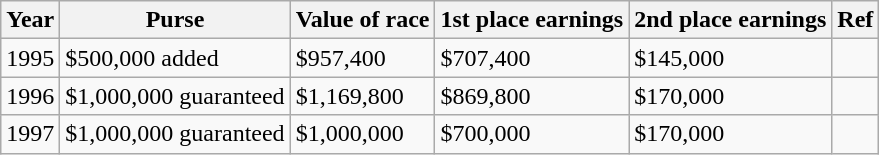<table class="wikitable sortable">
<tr>
<th>Year</th>
<th>Purse</th>
<th>Value of race</th>
<th>1st place earnings</th>
<th>2nd place earnings</th>
<th>Ref</th>
</tr>
<tr>
<td>1995</td>
<td>$500,000 added</td>
<td>$957,400</td>
<td>$707,400</td>
<td>$145,000</td>
<td></td>
</tr>
<tr>
<td>1996</td>
<td>$1,000,000 guaranteed</td>
<td>$1,169,800</td>
<td>$869,800</td>
<td>$170,000</td>
<td></td>
</tr>
<tr>
<td>1997</td>
<td>$1,000,000 guaranteed</td>
<td>$1,000,000</td>
<td>$700,000</td>
<td>$170,000</td>
<td></td>
</tr>
</table>
